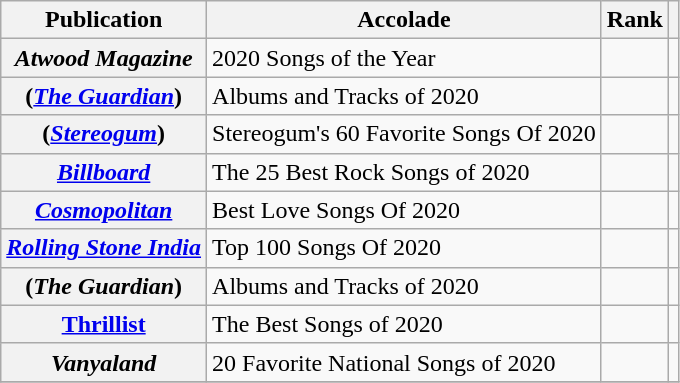<table class="wikitable sortable plainrowheaders">
<tr>
<th scope="col">Publication</th>
<th scope="col">Accolade</th>
<th scope="col">Rank</th>
<th scope="col" class="unsortable"></th>
</tr>
<tr>
<th scope="row"><em>Atwood Magazine</em></th>
<td>2020 Songs of the Year</td>
<td></td>
<td></td>
</tr>
<tr>
<th scope="row"> (<em><a href='#'>The Guardian</a></em>)</th>
<td>Albums and Tracks of 2020</td>
<td></td>
<td></td>
</tr>
<tr>
<th scope="row"> (<em><a href='#'>Stereogum</a></em>)</th>
<td>Stereogum's 60 Favorite Songs Of 2020</td>
<td></td>
<td></td>
</tr>
<tr>
<th scope="row"><em><a href='#'>Billboard</a></em></th>
<td>The 25 Best Rock Songs of 2020</td>
<td></td>
<td></td>
</tr>
<tr>
<th scope="row"><em><a href='#'>Cosmopolitan</a></em></th>
<td>Best Love Songs Of 2020</td>
<td></td>
<td></td>
</tr>
<tr>
<th scope="row"><em><a href='#'>Rolling Stone India</a></em></th>
<td>Top 100 Songs Of 2020</td>
<td></td>
<td></td>
</tr>
<tr>
<th scope="row"> (<em>The Guardian</em>)</th>
<td>Albums and Tracks of 2020</td>
<td></td>
<td></td>
</tr>
<tr>
<th scope="row"><a href='#'>Thrillist</a></th>
<td>The Best Songs of 2020</td>
<td></td>
<td></td>
</tr>
<tr>
<th scope="row"><em>Vanyaland</em></th>
<td>20 Favorite National Songs of 2020</td>
<td></td>
<td></td>
</tr>
<tr>
</tr>
</table>
